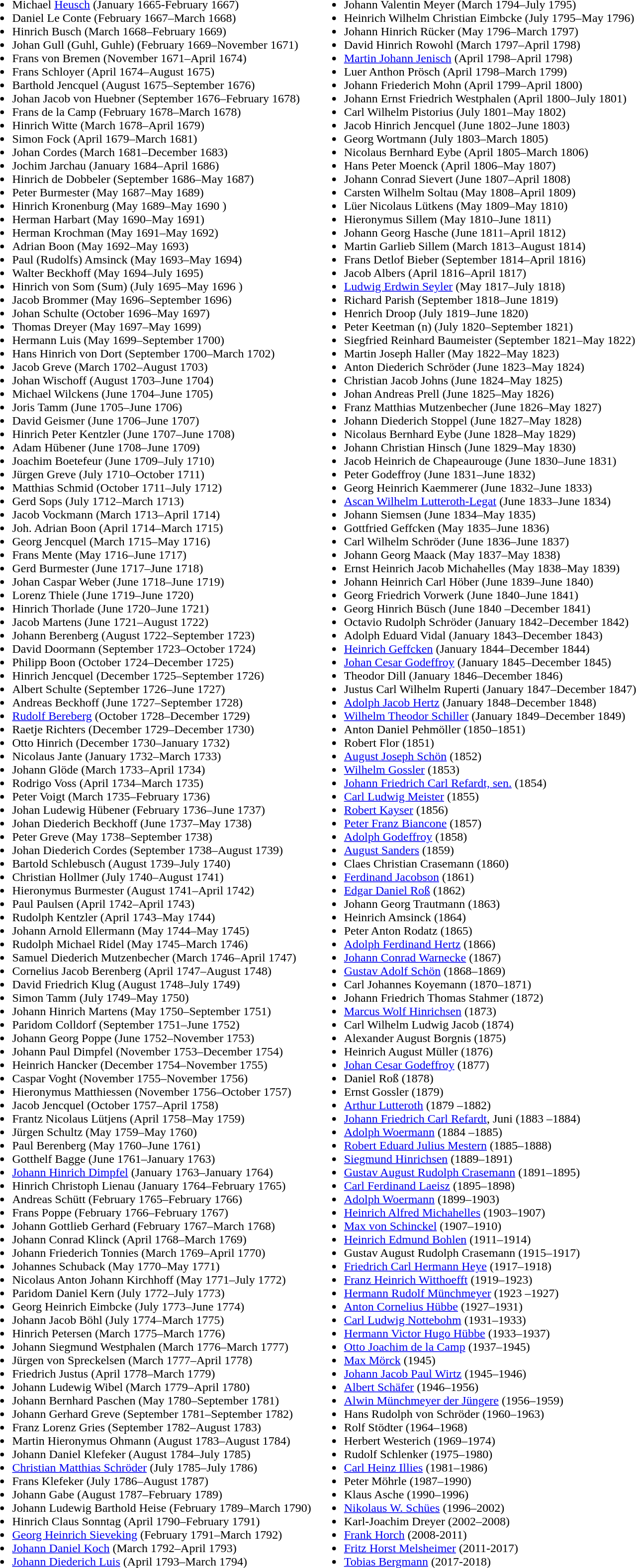<table>
<tr>
<td valign="top"><br><ul><li>Michael <a href='#'>Heusch</a> (January 1665-February 1667)</li><li>Daniel Le Conte (February 1667–March 1668)</li><li>Hinrich Busch (March 1668–February 1669)</li><li>Johan Gull (Guhl, Guhle) (February 1669–November 1671)</li><li>Frans von Bremen (November 1671–April 1674)</li><li>Frans Schloyer (April 1674–August 1675)</li><li>Barthold Jencquel (August 1675–September 1676)</li><li>Johan Jacob von Huebner (September 1676–February 1678)</li><li>Frans de la Camp (February 1678–March 1678)</li><li>Hinrich Witte (March 1678–April 1679)</li><li>Simon Fock (April 1679–March 1681)</li><li>Johan Cordes (March 1681–December 1683)</li><li>Jochim Jarchau  (January 1684–April 1686)</li><li>Hinrich de Dobbeler (September 1686–May 1687)</li><li>Peter Burmester (May 1687–May 1689)</li><li>Hinrich Kronenburg (May 1689–May 1690 )</li><li>Herman Harbart (May 1690–May 1691)</li><li>Herman Krochman (May 1691–May 1692)</li><li>Adrian Boon (May 1692–May 1693)</li><li>Paul (Rudolfs) Amsinck (May 1693–May 1694)</li><li>Walter Beckhoff (May 1694–July 1695)</li><li>Hinrich von Som (Sum) (July 1695–May 1696 )</li><li>Jacob Brommer (May 1696–September 1696)</li><li>Johan Schulte (October 1696–May 1697)</li><li>Thomas Dreyer (May 1697–May 1699)</li><li>Hermann Luis (May 1699–September 1700)</li><li>Hans Hinrich von Dort (September 1700–March 1702)</li><li>Jacob Greve (March 1702–August 1703)</li><li>Johan Wischoff (August 1703–June 1704)</li><li>Michael Wilckens (June 1704–June 1705)</li><li>Joris Tamm (June 1705–June 1706)</li><li>David Geismer (June 1706–June 1707)</li><li>Hinrich Peter Kentzler (June 1707–June 1708)</li><li>Adam Hübener (June 1708–June 1709)</li><li>Joachim Boetefeur (June 1709–July 1710)</li><li>Jürgen Greve (July 1710–October 1711)</li><li>Matthias Schmid (October 1711–July 1712)</li><li>Gerd Sops (July 1712–March 1713)</li><li>Jacob Vockmann (March 1713–April 1714)</li><li>Joh. Adrian Boon (April 1714–March 1715)</li><li>Georg Jencquel (March 1715–May 1716)</li><li>Frans Mente (May 1716–June 1717)</li><li>Gerd Burmester (June 1717–June 1718)</li><li>Johan Caspar Weber (June 1718–June 1719)</li><li>Lorenz Thiele (June 1719–June 1720)</li><li>Hinrich Thorlade (June 1720–June 1721)</li><li>Jacob Martens (June 1721–August 1722)</li><li>Johann Berenberg (August 1722–September 1723)</li><li>David Doormann (September 1723–October 1724)</li><li>Philipp Boon (October 1724–December 1725)</li><li>Hinrich Jencquel (December 1725–September 1726)</li><li>Albert Schulte (September 1726–June 1727)</li><li>Andreas Beckhoff (June 1727–September 1728)</li><li><a href='#'>Rudolf Bereberg</a>  (October 1728–December 1729)</li><li>Raetje Richters (December 1729–December 1730)</li><li>Otto Hinrich (December 1730–January 1732)</li><li>Nicolaus Jante (January 1732–March 1733)</li><li>Johann Glöde (March 1733–April 1734)</li><li>Rodrigo Voss (April 1734–March 1735)</li><li>Peter Voigt (March 1735–February 1736)</li><li>Johan Ludewig Hübener (February 1736–June 1737)</li><li>Johan Diederich Beckhoff (June 1737–May 1738)</li><li>Peter Greve (May 1738–September 1738)</li><li>Johan Diederich Cordes (September 1738–August 1739)</li><li>Bartold Schlebusch (August 1739–July 1740)</li><li>Christian Hollmer (July 1740–August 1741)</li><li>Hieronymus Burmester (August 1741–April 1742)</li><li>Paul Paulsen (April 1742–April 1743)</li><li>Rudolph Kentzler (April 1743–May 1744)</li><li>Johann Arnold Ellermann (May 1744–May 1745)</li><li>Rudolph Michael Ridel (May 1745–March 1746)</li><li>Samuel Diederich Mutzenbecher (March 1746–April 1747)</li><li>Cornelius Jacob Berenberg (April 1747–August 1748)</li><li>David Friedrich Klug (August 1748–July 1749)</li><li>Simon Tamm (July 1749–May 1750)</li><li>Johann Hinrich Martens (May 1750–September 1751)</li><li>Paridom Colldorf (September 1751–June 1752)</li><li>Johann Georg Poppe (June 1752–November 1753)</li><li>Johann Paul Dimpfel (November 1753–December 1754)</li><li>Heinrich Hancker (December 1754–November 1755)</li><li>Caspar Voght (November 1755–November 1756)</li><li>Hieronymus Matthiessen (November 1756–October 1757)</li><li>Jacob Jencquel (October 1757–April 1758)</li><li>Frantz Nicolaus Lütjens (April 1758–May 1759)</li><li>Jürgen Schultz (May 1759–May 1760)</li><li>Paul Berenberg (May 1760–June 1761)</li><li>Gotthelf Bagge (June 1761–January 1763)</li><li><a href='#'>Johann Hinrich Dimpfel</a> (January 1763–January 1764)</li><li>Hinrich Christoph Lienau (January 1764–February 1765)</li><li>Andreas Schütt (February 1765–February 1766)</li><li>Frans Poppe (February 1766–February 1767)</li><li>Johann Gottlieb Gerhard (February 1767–March 1768)</li><li>Johann Conrad Klinck (April 1768–March 1769)</li><li>Johann Friederich Tonnies (March 1769–April 1770)</li><li>Johannes Schuback (May 1770–May 1771)</li><li>Nicolaus Anton Johann Kirchhoff (May 1771–July 1772)</li><li>Paridom Daniel Kern (July 1772–July 1773)</li><li>Georg Heinrich Eimbcke (July 1773–June 1774)</li><li>Johann Jacob Böhl (July 1774–March 1775)</li><li>Hinrich Petersen (March 1775–March 1776)</li><li>Johann Siegmund Westphalen (March 1776–March 1777)</li><li>Jürgen von Spreckelsen (March 1777–April 1778)</li><li>Friedrich Justus (April 1778–March 1779)</li><li>Johann Ludewig Wibel (March 1779–April 1780)</li><li>Johann Bernhard Paschen (May 1780–September 1781)</li><li>Johann Gerhard Greve (September 1781–September 1782)</li><li>Franz Lorenz Gries (September 1782–August 1783)</li><li>Martin Hieronymus Ohmann (August 1783–August 1784)</li><li>Johann Daniel Klefeker (August 1784–July 1785)</li><li><a href='#'>Christian Matthias Schröder</a> (July 1785–July 1786)</li><li>Frans Klefeker (July 1786–August 1787)</li><li>Johann Gabe (August 1787–February 1789)</li><li>Johann Ludewig Barthold Heise (February 1789–March 1790)</li><li>Hinrich Claus Sonntag (April 1790–February 1791)</li><li><a href='#'>Georg Heinrich Sieveking</a> (February 1791–March 1792)</li><li><a href='#'>Johann Daniel Koch</a> (March 1792–April 1793)</li><li><a href='#'>Johann Diederich Luis</a> (April 1793–March 1794)</li></ul></td>
<td valign="top"><br><ul><li>Johann Valentin Meyer (March 1794–July 1795)</li><li>Heinrich Wilhelm Christian Eimbcke (July 1795–May 1796)</li><li>Johann Hinrich Rücker (May 1796–March 1797)</li><li>David Hinrich Rowohl (March 1797–April 1798)</li><li><a href='#'>Martin Johann Jenisch</a> (April 1798–April 1798)</li><li>Luer Anthon Prösch (April 1798–March 1799)</li><li>Johann Friederich Mohn (April 1799–April 1800)</li><li>Johann Ernst Friedrich Westphalen (April 1800–July 1801)</li><li>Carl Wilhelm Pistorius (July 1801–May 1802)</li><li>Jacob Hinrich Jencquel (June 1802–June 1803)</li><li>Georg Wortmann (July 1803–March 1805)</li><li>Nicolaus Bernhard Eybe (April 1805–March 1806)</li><li>Hans Peter Moenck (April 1806–May 1807)</li><li>Johann Conrad Sievert (June 1807–April 1808)</li><li>Carsten Wilhelm Soltau (May 1808–April 1809)</li><li>Lüer Nicolaus Lütkens (May 1809–May 1810)</li><li>Hieronymus Sillem (May 1810–June 1811)</li><li>Johann Georg Hasche (June 1811–April 1812)</li><li>Martin Garlieb Sillem (March 1813–August 1814)</li><li>Frans Detlof Bieber (September 1814–April 1816)</li><li>Jacob Albers (April 1816–April 1817)</li><li><a href='#'>Ludwig Erdwin Seyler</a> (May 1817–July 1818)</li><li>Richard Parish (September 1818–June 1819)</li><li>Henrich Droop  (July 1819–June 1820)</li><li>Peter Keetman (n) (July 1820–September 1821)</li><li>Siegfried Reinhard Baumeister (September 1821–May 1822)</li><li>Martin Joseph Haller (May 1822–May 1823)</li><li>Anton Diederich Schröder (June 1823–May 1824)</li><li>Christian Jacob Johns (June 1824–May 1825)</li><li>Johan Andreas Prell (June 1825–May 1826)</li><li>Franz Matthias Mutzenbecher (June 1826–May 1827)</li><li>Johann Diederich Stoppel (June 1827–May 1828)</li><li>Nicolaus Bernhard Eybe (June 1828–May 1829)</li><li>Johann Christian Hinsch (June 1829–May 1830)</li><li>Jacob Heinrich de Chapeaurouge (June 1830–June 1831)</li><li>Peter Godeffroy (June 1831–June 1832)</li><li>Georg Heinrich Kaemmerer (June 1832–June 1833)</li><li><a href='#'>Ascan Wilhelm Lutteroth-Legat</a> (June 1833–June 1834)</li><li>Johann Siemsen (June 1834–May 1835)</li><li>Gottfried Geffcken (May 1835–June 1836)</li><li>Carl Wilhelm Schröder (June 1836–June 1837)</li><li>Johann Georg Maack (May 1837–May 1838)</li><li>Ernst Heinrich Jacob Michahelles (May 1838–May 1839)</li><li>Johann Heinrich Carl Höber (June 1839–June 1840)</li><li>Georg Friedrich Vorwerk (June 1840–June 1841)</li><li>Georg Hinrich Büsch (June 1840 –December 1841)</li><li>Octavio Rudolph Schröder (January 1842–December 1842)</li><li>Adolph Eduard Vidal (January 1843–December 1843)</li><li><a href='#'>Heinrich Geffcken</a> (January 1844–December 1844)</li><li><a href='#'>Johan Cesar Godeffroy</a> (January 1845–December 1845)</li><li>Theodor Dill (January 1846–December 1846)</li><li>Justus Carl Wilhelm Ruperti (January 1847–December 1847)</li><li><a href='#'>Adolph Jacob Hertz</a> (January 1848–December 1848)</li><li><a href='#'>Wilhelm Theodor Schiller</a> (January 1849–December 1849)</li><li>Anton Daniel Pehmöller (1850–1851)</li><li>Robert Flor (1851)</li><li><a href='#'>August Joseph Schön</a> (1852)</li><li><a href='#'>Wilhelm Gossler</a> (1853)</li><li><a href='#'>Johann Friedrich Carl Refardt, sen.</a> (1854)</li><li><a href='#'>Carl Ludwig Meister</a> (1855)</li><li><a href='#'>Robert Kayser</a> (1856)</li><li><a href='#'>Peter Franz Biancone</a> (1857)</li><li><a href='#'>Adolph Godeffroy</a> (1858)</li><li><a href='#'>August Sanders</a> (1859)</li><li>Claes Christian Crasemann (1860)</li><li><a href='#'>Ferdinand Jacobson</a> (1861)</li><li><a href='#'>Edgar Daniel Roß</a> (1862)</li><li>Johann Georg Trautmann (1863)</li><li>Heinrich Amsinck (1864)</li><li>Peter Anton Rodatz (1865)</li><li><a href='#'>Adolph Ferdinand Hertz</a> (1866)</li><li><a href='#'>Johann Conrad Warnecke</a> (1867)</li><li><a href='#'>Gustav Adolf Schön</a> (1868–1869)</li><li>Carl Johannes Koyemann (1870–1871)</li><li>Johann Friedrich Thomas Stahmer (1872)</li><li><a href='#'>Marcus Wolf Hinrichsen</a> (1873)</li><li>Carl Wilhelm Ludwig Jacob (1874)</li><li>Alexander August Borgnis (1875)</li><li>Heinrich August Müller (1876)</li><li><a href='#'>Johan Cesar Godeffroy</a> (1877)</li><li>Daniel Roß (1878)</li><li>Ernst Gossler (1879)</li><li><a href='#'>Arthur Lutteroth</a> (1879 –1882)</li><li><a href='#'>Johann Friedrich Carl Refardt</a>, Juni (1883 –1884)</li><li><a href='#'>Adolph Woermann</a> (1884 –1885)</li><li><a href='#'>Robert Eduard Julius Mestern</a> (1885–1888)</li><li><a href='#'>Siegmund Hinrichsen</a> (1889–1891)</li><li><a href='#'>Gustav August Rudolph Crasemann</a> (1891–1895)</li><li><a href='#'>Carl Ferdinand Laeisz</a> (1895–1898)</li><li><a href='#'>Adolph Woermann</a> (1899–1903)</li><li><a href='#'>Heinrich Alfred Michahelles</a> (1903–1907)</li><li><a href='#'>Max von Schinckel</a> (1907–1910)</li><li><a href='#'>Heinrich Edmund Bohlen</a> (1911–1914)</li><li>Gustav August Rudolph Crasemann (1915–1917)</li><li><a href='#'>Friedrich Carl Hermann Heye</a> (1917–1918)</li><li><a href='#'>Franz Heinrich Witthoefft</a> (1919–1923)</li><li><a href='#'>Hermann Rudolf Münchmeyer</a> (1923 –1927)</li><li><a href='#'>Anton Cornelius Hübbe</a> (1927–1931)</li><li><a href='#'>Carl Ludwig Nottebohm</a> (1931–1933)</li><li><a href='#'>Hermann Victor Hugo Hübbe</a> (1933–1937)</li><li><a href='#'>Otto Joachim de la Camp</a> (1937–1945)</li><li><a href='#'>Max Mörck</a> (1945)</li><li><a href='#'>Johann Jacob Paul Wirtz</a> (1945–1946)</li><li><a href='#'>Albert Schäfer</a> (1946–1956)</li><li><a href='#'>Alwin Münchmeyer der Jüngere</a> (1956–1959)</li><li>Hans Rudolph von Schröder (1960–1963)</li><li>Rolf Stödter (1964–1968)</li><li>Herbert Westerich (1969–1974)</li><li>Rudolf Schlenker (1975–1980)</li><li><a href='#'>Carl Heinz Illies</a> (1981–1986)</li><li>Peter Möhrle (1987–1990)</li><li>Klaus Asche (1990–1996)</li><li><a href='#'>Nikolaus W. Schües</a> (1996–2002)</li><li>Karl-Joachim Dreyer (2002–2008)</li><li><a href='#'>Frank Horch</a> (2008-2011)</li><li><a href='#'>Fritz Horst Melsheimer</a> (2011-2017)</li><li><a href='#'>Tobias Bergmann</a> (2017-2018)</li></ul></td>
</tr>
</table>
